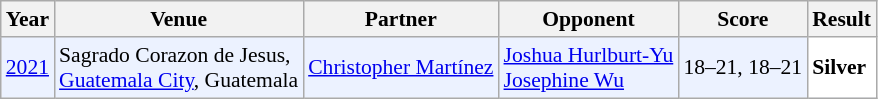<table class="sortable wikitable" style="font-size: 90%;">
<tr>
<th>Year</th>
<th>Venue</th>
<th>Partner</th>
<th>Opponent</th>
<th>Score</th>
<th>Result</th>
</tr>
<tr style="background:#ECF2FF">
<td align="center"><a href='#'>2021</a></td>
<td align="left">Sagrado Corazon de Jesus,<br><a href='#'>Guatemala City</a>, Guatemala</td>
<td align="left"> <a href='#'>Christopher Martínez</a></td>
<td align="left"> <a href='#'>Joshua Hurlburt-Yu</a><br> <a href='#'>Josephine Wu</a></td>
<td align="left">18–21, 18–21</td>
<td style="text-align:left; background:white"> <strong>Silver</strong></td>
</tr>
</table>
